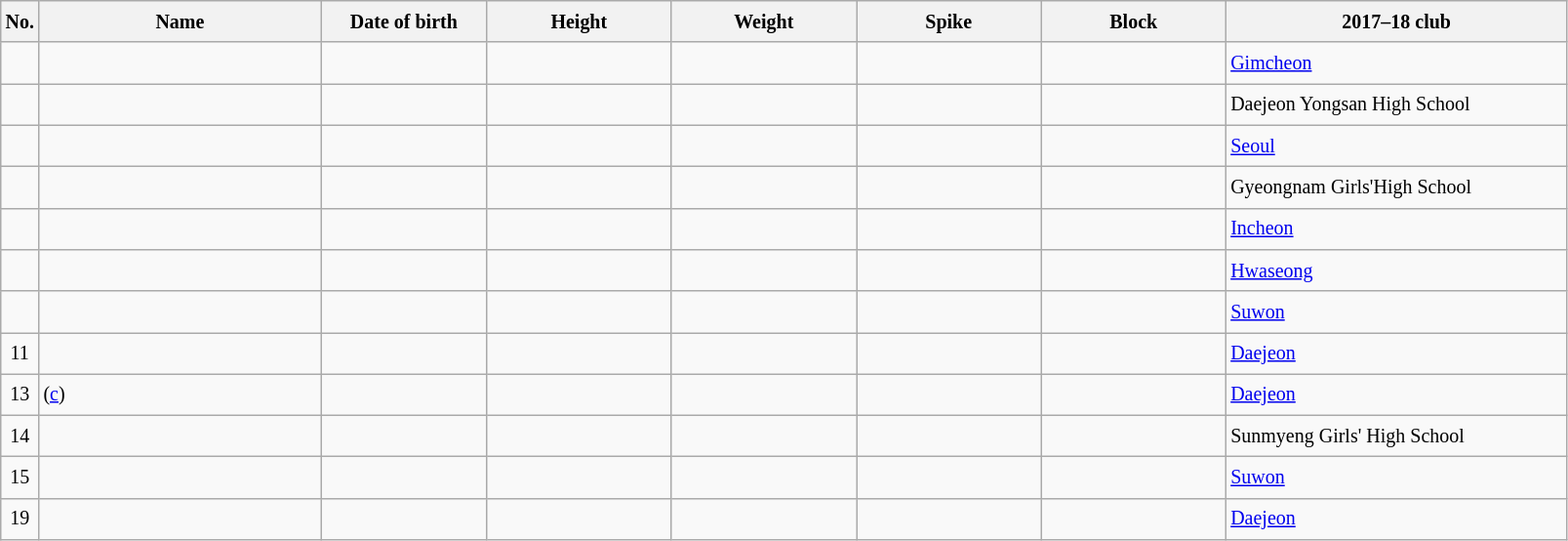<table class="wikitable sortable" style= "text-align:center; font-size: 10pt; line-height:22px;">
<tr>
<th>No.</th>
<th style="width:14em">Name</th>
<th style="width:8em">Date of birth</th>
<th style="width:9em">Height</th>
<th style="width:9em">Weight</th>
<th style="width:9em">Spike</th>
<th style="width:9em">Block</th>
<th style="width:17em">2017–18 club</th>
</tr>
<tr>
<td></td>
<td align=left></td>
<td align=right></td>
<td></td>
<td></td>
<td></td>
<td></td>
<td align="left"> <a href='#'>Gimcheon</a></td>
</tr>
<tr>
<td></td>
<td align=left></td>
<td align=right></td>
<td></td>
<td></td>
<td></td>
<td></td>
<td align="left"> Daejeon Yongsan High School</td>
</tr>
<tr>
<td></td>
<td align=left></td>
<td align=right></td>
<td></td>
<td></td>
<td></td>
<td></td>
<td align="left"> <a href='#'>Seoul</a></td>
</tr>
<tr>
<td></td>
<td align=left></td>
<td align=right></td>
<td></td>
<td></td>
<td></td>
<td></td>
<td align="left"> Gyeongnam Girls'High School</td>
</tr>
<tr>
<td></td>
<td align=left></td>
<td align=right></td>
<td></td>
<td></td>
<td></td>
<td></td>
<td align="left"> <a href='#'>Incheon</a></td>
</tr>
<tr>
<td></td>
<td align=left></td>
<td align=right></td>
<td></td>
<td></td>
<td></td>
<td></td>
<td align="left"> <a href='#'>Hwaseong</a></td>
</tr>
<tr>
<td></td>
<td align=left></td>
<td align=right></td>
<td></td>
<td></td>
<td></td>
<td></td>
<td align="left"> <a href='#'>Suwon</a></td>
</tr>
<tr>
<td>11</td>
<td align=left></td>
<td align=right></td>
<td></td>
<td></td>
<td></td>
<td></td>
<td align="left"> <a href='#'>Daejeon</a></td>
</tr>
<tr>
<td>13</td>
<td align=left> (<a href='#'>c</a>)</td>
<td align=right></td>
<td></td>
<td></td>
<td></td>
<td></td>
<td align="left"> <a href='#'>Daejeon</a></td>
</tr>
<tr>
<td>14</td>
<td align=left></td>
<td align=right></td>
<td></td>
<td></td>
<td></td>
<td></td>
<td align="left">  Sunmyeng Girls' High School</td>
</tr>
<tr>
<td>15</td>
<td align=left></td>
<td align=right></td>
<td></td>
<td></td>
<td></td>
<td></td>
<td align="left"> <a href='#'>Suwon</a></td>
</tr>
<tr>
<td>19</td>
<td align=left></td>
<td align=right></td>
<td></td>
<td></td>
<td></td>
<td></td>
<td align=left> <a href='#'>Daejeon</a></td>
</tr>
</table>
